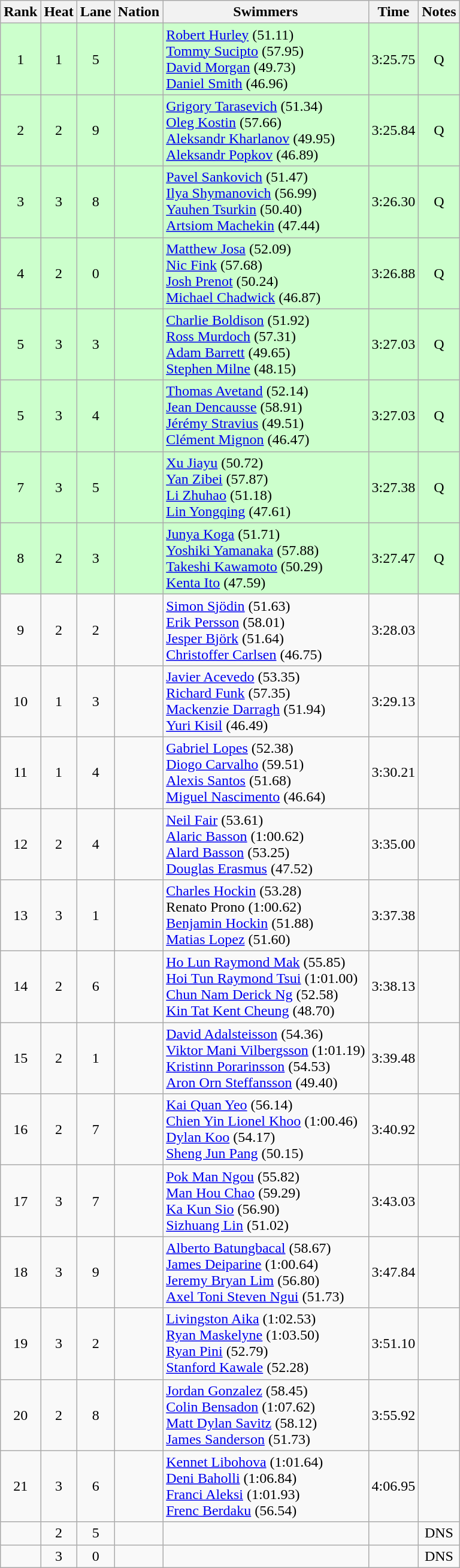<table class="wikitable sortable" style="text-align:center">
<tr>
<th>Rank</th>
<th>Heat</th>
<th>Lane</th>
<th>Nation</th>
<th>Swimmers</th>
<th>Time</th>
<th>Notes</th>
</tr>
<tr bgcolor=ccffcc>
<td>1</td>
<td>1</td>
<td>5</td>
<td align=left></td>
<td align=left><a href='#'>Robert Hurley</a> (51.11)<br><a href='#'>Tommy Sucipto</a> (57.95)<br><a href='#'>David Morgan</a> (49.73)<br><a href='#'>Daniel Smith</a> (46.96)</td>
<td>3:25.75</td>
<td>Q</td>
</tr>
<tr bgcolor=ccffcc>
<td>2</td>
<td>2</td>
<td>9</td>
<td align=left></td>
<td align=left><a href='#'>Grigory Tarasevich</a> (51.34)<br><a href='#'>Oleg Kostin</a> (57.66)<br><a href='#'>Aleksandr Kharlanov</a> (49.95)<br><a href='#'>Aleksandr Popkov</a> (46.89)</td>
<td>3:25.84</td>
<td>Q</td>
</tr>
<tr bgcolor=ccffcc>
<td>3</td>
<td>3</td>
<td>8</td>
<td align=left></td>
<td align=left><a href='#'>Pavel Sankovich</a> (51.47)<br><a href='#'>Ilya Shymanovich</a> (56.99)<br><a href='#'>Yauhen Tsurkin</a> (50.40)<br><a href='#'>Artsiom Machekin</a> (47.44)</td>
<td>3:26.30</td>
<td>Q</td>
</tr>
<tr bgcolor=ccffcc>
<td>4</td>
<td>2</td>
<td>0</td>
<td align=left></td>
<td align=left><a href='#'>Matthew Josa</a> (52.09)<br><a href='#'>Nic Fink</a> (57.68)<br><a href='#'>Josh Prenot</a> (50.24)<br><a href='#'>Michael Chadwick</a> (46.87)</td>
<td>3:26.88</td>
<td>Q</td>
</tr>
<tr bgcolor=ccffcc>
<td>5</td>
<td>3</td>
<td>3</td>
<td align=left></td>
<td align=left><a href='#'>Charlie Boldison</a> (51.92)<br><a href='#'>Ross Murdoch</a> (57.31)<br><a href='#'>Adam Barrett</a> (49.65)<br><a href='#'>Stephen Milne</a> (48.15)</td>
<td>3:27.03</td>
<td>Q</td>
</tr>
<tr bgcolor=ccffcc>
<td>5</td>
<td>3</td>
<td>4</td>
<td align=left></td>
<td align=left><a href='#'>Thomas Avetand</a> (52.14)<br><a href='#'>Jean Dencausse</a> (58.91)<br><a href='#'>Jérémy Stravius</a> (49.51)<br><a href='#'>Clément Mignon</a> (46.47)</td>
<td>3:27.03</td>
<td>Q</td>
</tr>
<tr bgcolor=ccffcc>
<td>7</td>
<td>3</td>
<td>5</td>
<td align=left></td>
<td align=left><a href='#'>Xu Jiayu</a> (50.72)<br><a href='#'>Yan Zibei</a> (57.87)<br><a href='#'>Li Zhuhao</a> (51.18)<br><a href='#'>Lin Yongqing</a> (47.61)</td>
<td>3:27.38</td>
<td>Q</td>
</tr>
<tr bgcolor=ccffcc>
<td>8</td>
<td>2</td>
<td>3</td>
<td align=left></td>
<td align=left><a href='#'>Junya Koga</a> (51.71)<br><a href='#'>Yoshiki Yamanaka</a> (57.88)<br><a href='#'>Takeshi Kawamoto</a> (50.29)<br><a href='#'>Kenta Ito</a> (47.59)</td>
<td>3:27.47</td>
<td>Q</td>
</tr>
<tr>
<td>9</td>
<td>2</td>
<td>2</td>
<td align=left></td>
<td align=left><a href='#'>Simon Sjödin</a> (51.63)<br><a href='#'>Erik Persson</a> (58.01)<br><a href='#'>Jesper Björk</a> (51.64)<br><a href='#'>Christoffer Carlsen</a> (46.75)</td>
<td>3:28.03</td>
<td></td>
</tr>
<tr>
<td>10</td>
<td>1</td>
<td>3</td>
<td align=left></td>
<td align=left><a href='#'>Javier Acevedo</a> (53.35)<br><a href='#'>Richard Funk</a> (57.35)<br><a href='#'>Mackenzie Darragh</a> (51.94)<br><a href='#'>Yuri Kisil</a> (46.49)</td>
<td>3:29.13</td>
<td></td>
</tr>
<tr>
<td>11</td>
<td>1</td>
<td>4</td>
<td align=left></td>
<td align=left><a href='#'>Gabriel Lopes</a> (52.38)<br><a href='#'>Diogo Carvalho</a> (59.51)<br><a href='#'>Alexis Santos</a> (51.68)<br><a href='#'>Miguel Nascimento</a> (46.64)</td>
<td>3:30.21</td>
<td></td>
</tr>
<tr>
<td>12</td>
<td>2</td>
<td>4</td>
<td align=left></td>
<td align=left><a href='#'>Neil Fair</a> (53.61)<br><a href='#'>Alaric Basson</a> (1:00.62)<br><a href='#'>Alard Basson</a> (53.25)<br><a href='#'>Douglas Erasmus</a> (47.52)</td>
<td>3:35.00</td>
<td></td>
</tr>
<tr>
<td>13</td>
<td>3</td>
<td>1</td>
<td align=left></td>
<td align=left><a href='#'>Charles Hockin</a> (53.28)<br>Renato Prono (1:00.62)<br><a href='#'>Benjamin Hockin</a> (51.88)<br><a href='#'>Matias Lopez</a> (51.60)</td>
<td>3:37.38</td>
<td></td>
</tr>
<tr>
<td>14</td>
<td>2</td>
<td>6</td>
<td align=left></td>
<td align=left><a href='#'>Ho Lun Raymond Mak</a> (55.85)<br><a href='#'>Hoi Tun Raymond Tsui</a> (1:01.00)<br><a href='#'>Chun Nam Derick Ng</a> (52.58)<br><a href='#'>Kin Tat Kent Cheung</a> (48.70)</td>
<td>3:38.13</td>
<td></td>
</tr>
<tr>
<td>15</td>
<td>2</td>
<td>1</td>
<td align=left></td>
<td align=left><a href='#'>David Adalsteisson</a> (54.36)<br><a href='#'>Viktor Mani Vilbergsson</a> (1:01.19)<br><a href='#'>Kristinn Porarinsson</a> (54.53)<br><a href='#'>Aron Orn Steffansson</a> (49.40)</td>
<td>3:39.48</td>
<td></td>
</tr>
<tr>
<td>16</td>
<td>2</td>
<td>7</td>
<td align=left></td>
<td align=left><a href='#'>Kai Quan Yeo</a> (56.14)<br><a href='#'>Chien Yin Lionel Khoo</a> (1:00.46)<br><a href='#'>Dylan Koo</a> (54.17)<br><a href='#'>Sheng Jun Pang</a> (50.15)</td>
<td>3:40.92</td>
<td></td>
</tr>
<tr>
<td>17</td>
<td>3</td>
<td>7</td>
<td align=left></td>
<td align=left><a href='#'>Pok Man Ngou</a> (55.82)<br><a href='#'>Man Hou Chao</a> (59.29)<br><a href='#'>Ka Kun Sio</a> (56.90)<br><a href='#'>Sizhuang Lin</a> (51.02)</td>
<td>3:43.03</td>
<td></td>
</tr>
<tr>
<td>18</td>
<td>3</td>
<td>9</td>
<td align=left></td>
<td align=left><a href='#'>Alberto Batungbacal</a> (58.67)<br><a href='#'>James Deiparine</a> (1:00.64)<br><a href='#'>Jeremy Bryan Lim</a> (56.80)<br><a href='#'>Axel Toni Steven Ngui</a> (51.73)</td>
<td>3:47.84</td>
<td></td>
</tr>
<tr>
<td>19</td>
<td>3</td>
<td>2</td>
<td align=left></td>
<td align=left><a href='#'>Livingston Aika</a> (1:02.53)<br><a href='#'>Ryan Maskelyne</a> (1:03.50)<br><a href='#'>Ryan Pini</a> (52.79)<br><a href='#'>Stanford Kawale</a> (52.28)</td>
<td>3:51.10</td>
<td></td>
</tr>
<tr>
<td>20</td>
<td>2</td>
<td>8</td>
<td align=left></td>
<td align=left><a href='#'>Jordan Gonzalez</a> (58.45)<br><a href='#'>Colin Bensadon</a> (1:07.62)<br><a href='#'>Matt Dylan Savitz</a> (58.12)<br><a href='#'>James Sanderson</a> (51.73)</td>
<td>3:55.92</td>
<td></td>
</tr>
<tr>
<td>21</td>
<td>3</td>
<td>6</td>
<td align=left></td>
<td align=left><a href='#'>Kennet Libohova</a> (1:01.64)<br><a href='#'>Deni Baholli</a> (1:06.84)<br><a href='#'>Franci Aleksi</a> (1:01.93)<br><a href='#'>Frenc Berdaku</a> (56.54)</td>
<td>4:06.95</td>
<td></td>
</tr>
<tr>
<td></td>
<td>2</td>
<td>5</td>
<td align=left></td>
<td></td>
<td></td>
<td>DNS</td>
</tr>
<tr>
<td></td>
<td>3</td>
<td>0</td>
<td align=left></td>
<td></td>
<td></td>
<td>DNS</td>
</tr>
</table>
